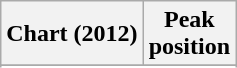<table class="wikitable plainrowheaders sortable" style="text-align:center;" border="1">
<tr>
<th scope="col">Chart (2012)</th>
<th scope="col">Peak<br>position</th>
</tr>
<tr>
</tr>
<tr>
</tr>
<tr>
</tr>
<tr>
</tr>
<tr>
</tr>
</table>
